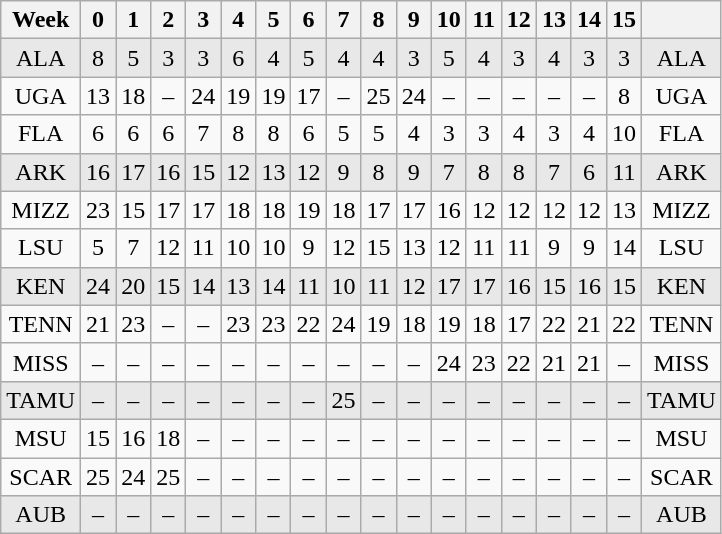<table class="wikitable sortable" style="text-align:center">
<tr>
<th>Week</th>
<th>0</th>
<th>1</th>
<th>2</th>
<th>3</th>
<th>4</th>
<th>5</th>
<th>6</th>
<th>7</th>
<th>8</th>
<th>9</th>
<th>10</th>
<th>11</th>
<th>12</th>
<th>13</th>
<th>14</th>
<th>15</th>
<th class=unsortable></th>
</tr>
<tr style="background-color:#E8E8E8">
<td>ALA</td>
<td>8</td>
<td>5</td>
<td>3</td>
<td>3</td>
<td>6</td>
<td>4</td>
<td>5</td>
<td>4</td>
<td>4</td>
<td>3</td>
<td>5</td>
<td>4</td>
<td>3</td>
<td>4</td>
<td>3</td>
<td>3</td>
<td>ALA</td>
</tr>
<tr>
<td data-sort-value=G>UGA</td>
<td>13</td>
<td>18</td>
<td data-sort-value=26>–</td>
<td>24</td>
<td>19</td>
<td>19</td>
<td>17</td>
<td data-sort-value=26>–</td>
<td>25</td>
<td>24</td>
<td data-sort-value=26>–</td>
<td data-sort-value=26>–</td>
<td data-sort-value=26>–</td>
<td data-sort-value=26>–</td>
<td data-sort-value=26>–</td>
<td>8</td>
<td>UGA</td>
</tr>
<tr>
<td>FLA</td>
<td>6</td>
<td>6</td>
<td>6</td>
<td>7</td>
<td>8</td>
<td>8</td>
<td>6</td>
<td>5</td>
<td>5</td>
<td>4</td>
<td>3</td>
<td>3</td>
<td>4</td>
<td>3</td>
<td>4</td>
<td>10</td>
<td>FLA</td>
</tr>
<tr style="background-color:#E8E8E8">
<td>ARK</td>
<td>16</td>
<td>17</td>
<td>16</td>
<td>15</td>
<td>12</td>
<td>13</td>
<td>12</td>
<td>9</td>
<td>8</td>
<td>9</td>
<td>7</td>
<td>8</td>
<td>8</td>
<td>7</td>
<td>6</td>
<td>11</td>
<td>ARK</td>
</tr>
<tr>
<td data-sort-value=MO>MIZZ</td>
<td>23</td>
<td>15</td>
<td>17</td>
<td>17</td>
<td>18</td>
<td>18</td>
<td>19</td>
<td>18</td>
<td>17</td>
<td>17</td>
<td>16</td>
<td>12</td>
<td>12</td>
<td>12</td>
<td>12</td>
<td>13</td>
<td>MIZZ</td>
</tr>
<tr>
<td>LSU</td>
<td>5</td>
<td>7</td>
<td>12</td>
<td>11</td>
<td>10</td>
<td>10</td>
<td>9</td>
<td>12</td>
<td>15</td>
<td>13</td>
<td>12</td>
<td>11</td>
<td>11</td>
<td>9</td>
<td>9</td>
<td>14</td>
<td>LSU</td>
</tr>
<tr style="background-color:#E8E8E8">
<td>KEN</td>
<td>24</td>
<td>20</td>
<td>15</td>
<td>14</td>
<td>13</td>
<td>14</td>
<td>11</td>
<td>10</td>
<td>11</td>
<td>12</td>
<td>17</td>
<td>17</td>
<td>16</td>
<td>15</td>
<td>16</td>
<td>15</td>
<td>KEN</td>
</tr>
<tr>
<td>TENN</td>
<td>21</td>
<td>23</td>
<td data-sort-value=27>–</td>
<td data-sort-value=27>–</td>
<td>23</td>
<td>23</td>
<td>22</td>
<td>24</td>
<td>19</td>
<td>18</td>
<td>19</td>
<td>18</td>
<td>17</td>
<td>22</td>
<td>21</td>
<td>22</td>
<td>TENN</td>
</tr>
<tr>
<td data-sort-value=O>MISS</td>
<td data-sort-value=28>–</td>
<td data-sort-value=28>–</td>
<td data-sort-value=28>–</td>
<td data-sort-value=28>–</td>
<td data-sort-value=28>–</td>
<td data-sort-value=28>–</td>
<td data-sort-value=28>–</td>
<td data-sort-value=28>–</td>
<td data-sort-value=28>–</td>
<td data-sort-value=28>–</td>
<td>24</td>
<td>23</td>
<td>22</td>
<td>21</td>
<td>21</td>
<td data-sort-value=28>–</td>
<td>MISS</td>
</tr>
<tr style="background-color:#E8E8E8">
<td data-sort-value=TEX>TAMU</td>
<td data-sort-value=29>–</td>
<td data-sort-value=29>–</td>
<td data-sort-value=29>–</td>
<td data-sort-value=29>–</td>
<td data-sort-value=29>–</td>
<td data-sort-value=29>–</td>
<td data-sort-value=29>–</td>
<td>25</td>
<td data-sort-value=29>–</td>
<td data-sort-value=29>–</td>
<td data-sort-value=29>–</td>
<td data-sort-value=29>–</td>
<td data-sort-value=29>–</td>
<td data-sort-value=29>–</td>
<td data-sort-value=29>–</td>
<td data-sort-value=29>–</td>
<td>TAMU</td>
</tr>
<tr>
<td>MSU</td>
<td>15</td>
<td>16</td>
<td>18</td>
<td data-sort-value=30>–</td>
<td data-sort-value=30>–</td>
<td data-sort-value=30>–</td>
<td data-sort-value=30>–</td>
<td data-sort-value=30>–</td>
<td data-sort-value=30>–</td>
<td data-sort-value=30>–</td>
<td data-sort-value=30>–</td>
<td data-sort-value=30>–</td>
<td data-sort-value=30>–</td>
<td data-sort-value=30>–</td>
<td data-sort-value=30>–</td>
<td data-sort-value=30>–</td>
<td>MSU</td>
</tr>
<tr>
<td>SCAR</td>
<td>25</td>
<td>24</td>
<td>25</td>
<td data-sort-value=31>–</td>
<td data-sort-value=31>–</td>
<td data-sort-value=31>–</td>
<td data-sort-value=31>–</td>
<td data-sort-value=31>–</td>
<td data-sort-value=31>–</td>
<td data-sort-value=31>–</td>
<td data-sort-value=31>–</td>
<td data-sort-value=31>–</td>
<td data-sort-value=31>–</td>
<td data-sort-value=31>–</td>
<td data-sort-value=31>–</td>
<td data-sort-value=31>–</td>
<td>SCAR</td>
</tr>
<tr style="background-color:#E8E8E8">
<td>AUB</td>
<td data-sort-value=32>–</td>
<td data-sort-value=32>–</td>
<td data-sort-value=32>–</td>
<td data-sort-value=32>–</td>
<td data-sort-value=32>–</td>
<td data-sort-value=32>–</td>
<td data-sort-value=32>–</td>
<td data-sort-value=32>–</td>
<td data-sort-value=32>–</td>
<td data-sort-value=32>–</td>
<td data-sort-value=32>–</td>
<td data-sort-value=32>–</td>
<td data-sort-value=32>–</td>
<td data-sort-value=32>–</td>
<td data-sort-value=32>–</td>
<td data-sort-value=32>–</td>
<td>AUB</td>
</tr>
</table>
